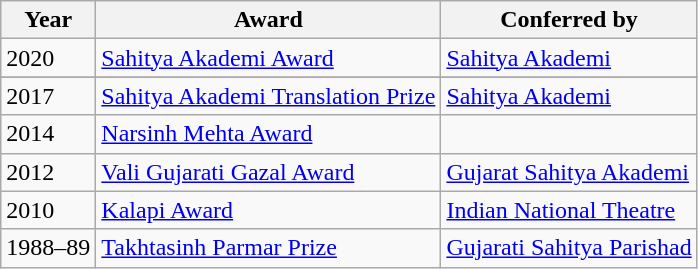<table class="wikitable">
<tr>
<th>Year</th>
<th>Award</th>
<th>Conferred by</th>
</tr>
<tr>
<td>2020</td>
<td><a href='#'>Sahitya Akademi Award</a></td>
<td><a href='#'>Sahitya Akademi</a></td>
</tr>
<tr>
</tr>
<tr>
<td>2017</td>
<td><a href='#'>Sahitya Akademi Translation Prize</a></td>
<td><a href='#'>Sahitya Akademi</a></td>
</tr>
<tr>
<td>2014</td>
<td><a href='#'>Narsinh Mehta Award</a></td>
<td></td>
</tr>
<tr>
<td>2012</td>
<td><a href='#'>Vali Gujarati Gazal Award</a></td>
<td><a href='#'>Gujarat Sahitya Akademi</a></td>
</tr>
<tr>
<td>2010</td>
<td><a href='#'>Kalapi Award</a></td>
<td><a href='#'>Indian National Theatre</a></td>
</tr>
<tr>
<td>1988–89</td>
<td><a href='#'>Takhtasinh Parmar Prize</a></td>
<td><a href='#'>Gujarati Sahitya Parishad</a></td>
</tr>
</table>
